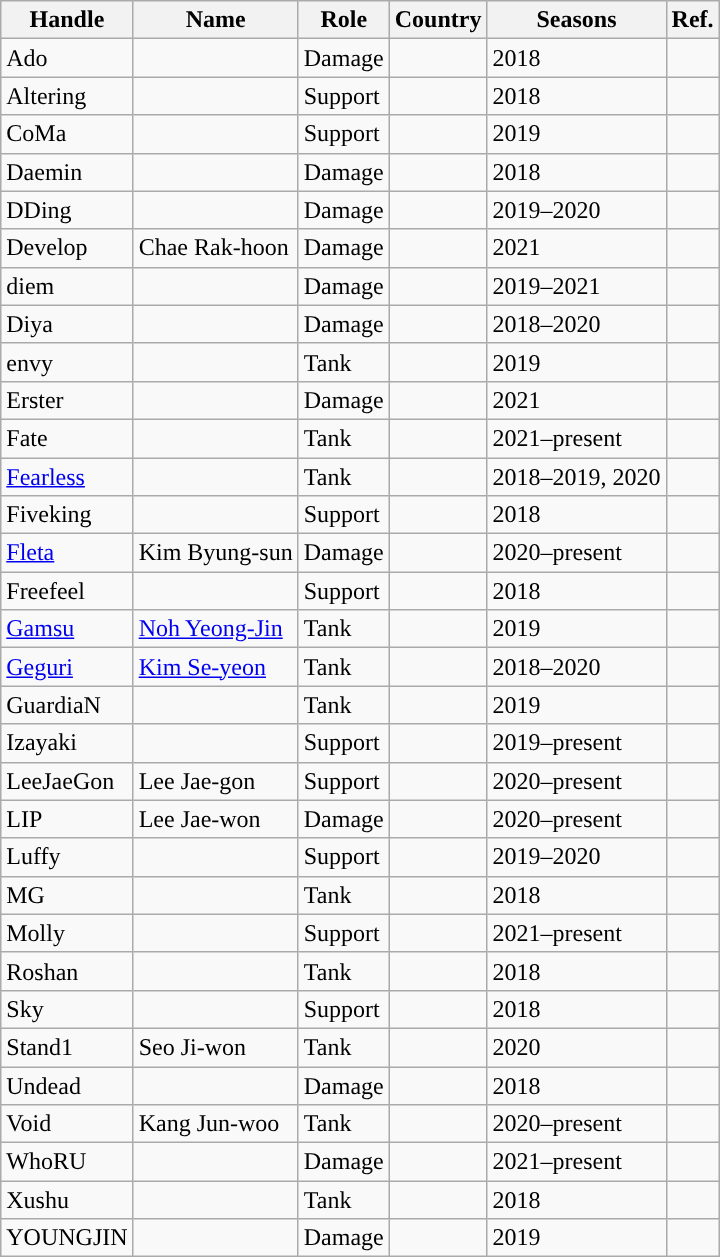<table class="wikitable sortable" style="text-align:left;">
<tr>
<th style="background-color:#">Handle</th>
<th style="background-color:#">Name</th>
<th style="background-color:#">Role</th>
<th style="background-color:#">Country</th>
<th style="background-color:#">Seasons</th>
<th style="background-color:#">Ref.</th>
</tr>
<tr>
<td>Ado</td>
<td></td>
<td>Damage</td>
<td></td>
<td>2018</td>
<td></td>
</tr>
<tr>
<td>Altering</td>
<td></td>
<td>Support</td>
<td></td>
<td>2018</td>
<td></td>
</tr>
<tr>
<td>CoMa</td>
<td></td>
<td>Support</td>
<td></td>
<td>2019</td>
<td></td>
</tr>
<tr>
<td>Daemin</td>
<td></td>
<td>Damage</td>
<td></td>
<td>2018</td>
<td></td>
</tr>
<tr>
<td>DDing</td>
<td></td>
<td>Damage</td>
<td></td>
<td>2019–2020</td>
<td></td>
</tr>
<tr>
<td>Develop</td>
<td>Chae Rak-hoon</td>
<td>Damage</td>
<td></td>
<td>2021</td>
<td></td>
</tr>
<tr>
<td>diem</td>
<td></td>
<td>Damage</td>
<td></td>
<td>2019–2021</td>
<td></td>
</tr>
<tr>
<td>Diya</td>
<td></td>
<td>Damage</td>
<td></td>
<td>2018–2020</td>
<td></td>
</tr>
<tr>
<td>envy</td>
<td></td>
<td>Tank</td>
<td></td>
<td>2019</td>
<td></td>
</tr>
<tr>
<td>Erster</td>
<td></td>
<td>Damage</td>
<td></td>
<td>2021</td>
<td></td>
</tr>
<tr>
<td>Fate</td>
<td></td>
<td>Tank</td>
<td></td>
<td>2021–present</td>
<td></td>
</tr>
<tr>
<td><a href='#'>Fearless</a></td>
<td></td>
<td>Tank</td>
<td></td>
<td>2018–2019, 2020</td>
<td></td>
</tr>
<tr>
<td>Fiveking</td>
<td></td>
<td>Support</td>
<td></td>
<td>2018</td>
<td></td>
</tr>
<tr>
<td><a href='#'>Fleta</a></td>
<td>Kim Byung-sun</td>
<td>Damage</td>
<td></td>
<td>2020–present</td>
<td></td>
</tr>
<tr>
<td>Freefeel</td>
<td></td>
<td>Support</td>
<td></td>
<td>2018</td>
<td></td>
</tr>
<tr>
<td><a href='#'>Gamsu</a></td>
<td><a href='#'>Noh Yeong-Jin</a></td>
<td>Tank</td>
<td></td>
<td>2019</td>
<td></td>
</tr>
<tr>
<td><a href='#'>Geguri</a></td>
<td><a href='#'>Kim Se-yeon</a></td>
<td>Tank</td>
<td></td>
<td>2018–2020</td>
<td></td>
</tr>
<tr>
<td>GuardiaN</td>
<td></td>
<td>Tank</td>
<td></td>
<td>2019</td>
<td></td>
</tr>
<tr>
<td>Izayaki</td>
<td></td>
<td>Support</td>
<td></td>
<td>2019–present</td>
<td></td>
</tr>
<tr>
<td>LeeJaeGon</td>
<td>Lee Jae-gon</td>
<td>Support</td>
<td></td>
<td>2020–present</td>
<td></td>
</tr>
<tr>
<td>LIP</td>
<td>Lee Jae-won</td>
<td>Damage</td>
<td></td>
<td>2020–present</td>
<td></td>
</tr>
<tr>
<td>Luffy</td>
<td></td>
<td>Support</td>
<td></td>
<td>2019–2020</td>
<td></td>
</tr>
<tr>
<td>MG</td>
<td></td>
<td>Tank</td>
<td></td>
<td>2018</td>
<td></td>
</tr>
<tr>
<td>Molly</td>
<td></td>
<td>Support</td>
<td></td>
<td>2021–present</td>
<td></td>
</tr>
<tr>
<td>Roshan</td>
<td></td>
<td>Tank</td>
<td></td>
<td>2018</td>
<td></td>
</tr>
<tr>
<td>Sky</td>
<td></td>
<td>Support</td>
<td></td>
<td>2018</td>
<td></td>
</tr>
<tr>
<td>Stand1</td>
<td>Seo Ji-won</td>
<td>Tank</td>
<td></td>
<td>2020</td>
<td></td>
</tr>
<tr>
<td>Undead</td>
<td></td>
<td>Damage</td>
<td></td>
<td>2018</td>
<td></td>
</tr>
<tr>
<td>Void</td>
<td>Kang Jun-woo</td>
<td>Tank</td>
<td></td>
<td>2020–present</td>
<td></td>
</tr>
<tr>
<td>WhoRU</td>
<td></td>
<td>Damage</td>
<td></td>
<td>2021–present</td>
<td></td>
</tr>
<tr>
<td>Xushu</td>
<td></td>
<td>Tank</td>
<td></td>
<td>2018</td>
<td></td>
</tr>
<tr>
<td>YOUNGJIN</td>
<td></td>
<td>Damage</td>
<td></td>
<td>2019</td>
<td></td>
</tr>
</table>
